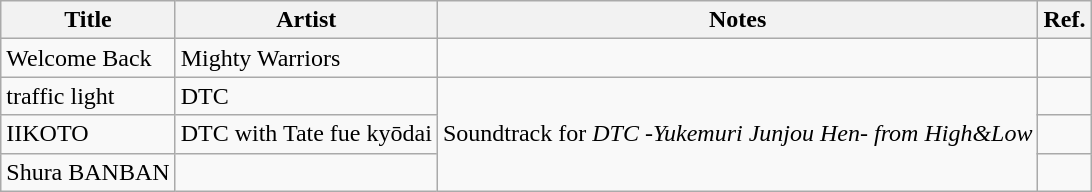<table class="wikitable">
<tr>
<th>Title</th>
<th>Artist</th>
<th>Notes</th>
<th>Ref.</th>
</tr>
<tr>
<td>Welcome Back</td>
<td>Mighty Warriors</td>
<td></td>
<td></td>
</tr>
<tr>
<td>traffic light</td>
<td>DTC</td>
<td rowspan="3">Soundtrack for <em>DTC -Yukemuri Junjou Hen- from High&Low</em></td>
<td></td>
</tr>
<tr>
<td>IIKOTO</td>
<td>DTC with Tate fue kyōdai</td>
<td></td>
</tr>
<tr>
<td>Shura BANBAN</td>
<td></td>
<td></td>
</tr>
</table>
